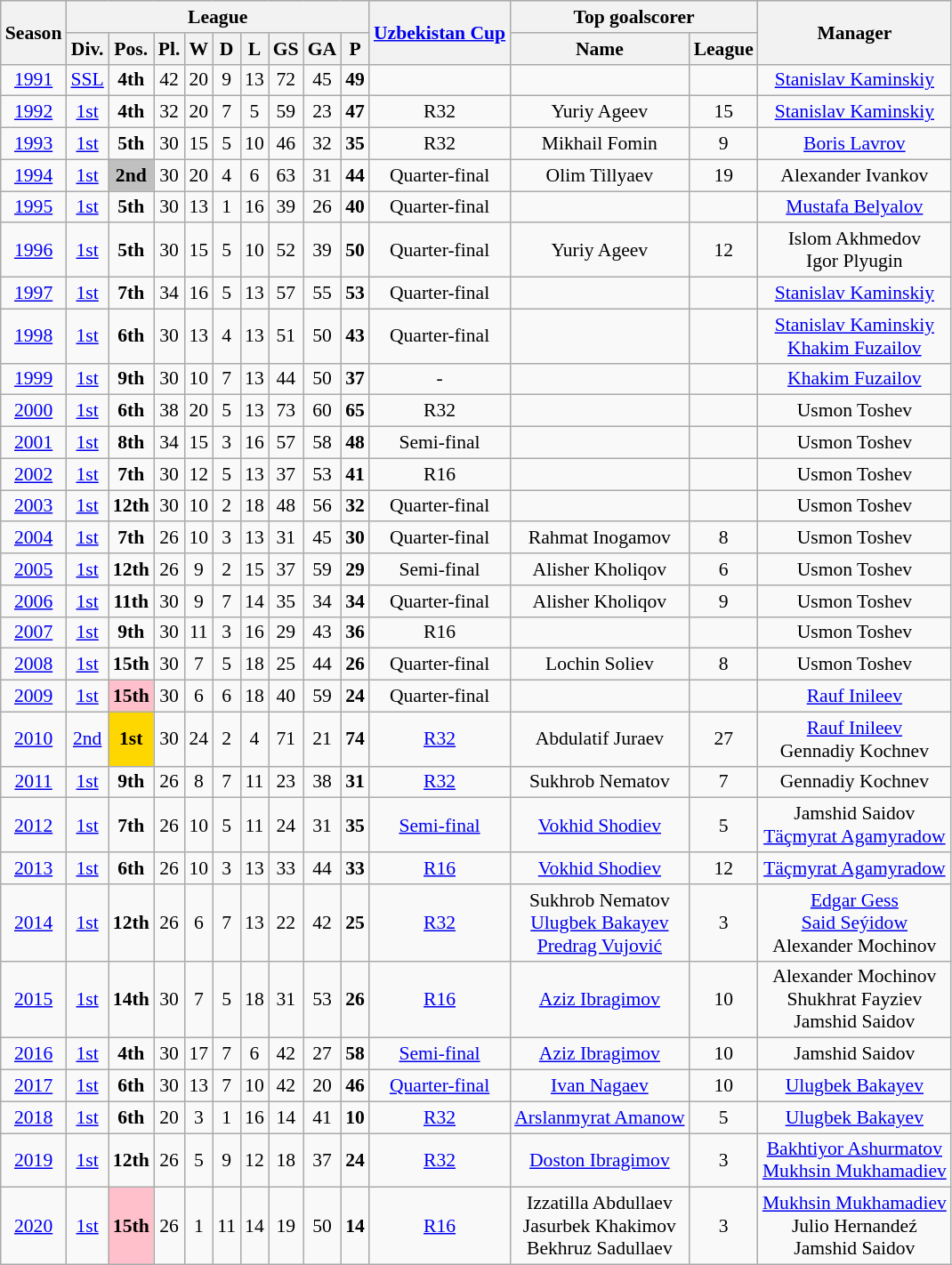<table class="wikitable mw-collapsible mw-collapsed" align=center cellspacing="0" cellpadding="3" style="border:1px solid #AAAAAA;font-size:90%">
<tr style="background:#efefef;">
<th rowspan="2">Season</th>
<th colspan="9">League</th>
<th rowspan="2"><a href='#'>Uzbekistan Cup</a></th>
<th colspan="2">Top goalscorer</th>
<th rowspan="2">Manager</th>
</tr>
<tr>
<th>Div.</th>
<th>Pos.</th>
<th>Pl.</th>
<th>W</th>
<th>D</th>
<th>L</th>
<th>GS</th>
<th>GA</th>
<th>P</th>
<th>Name</th>
<th>League</th>
</tr>
<tr>
<td align=center><a href='#'>1991</a></td>
<td align=center><a href='#'>SSL</a></td>
<td align=center><strong>4th</strong></td>
<td align=center>42</td>
<td align=center>20</td>
<td align=center>9</td>
<td align=center>13</td>
<td align=center>72</td>
<td align=center>45</td>
<td align=center><strong>49</strong></td>
<td align=center></td>
<td align=center></td>
<td align=center></td>
<td align=center> <a href='#'>Stanislav Kaminskiy</a></td>
</tr>
<tr>
<td align=center><a href='#'>1992</a></td>
<td align=center><a href='#'>1st</a></td>
<td align=center><strong>4th</strong></td>
<td align=center>32</td>
<td align=center>20</td>
<td align=center>7</td>
<td align=center>5</td>
<td align=center>59</td>
<td align=center>23</td>
<td align=center><strong>47</strong></td>
<td align=center>R32</td>
<td align=center> Yuriy Ageev</td>
<td align=center>15</td>
<td align=center> <a href='#'>Stanislav Kaminskiy</a></td>
</tr>
<tr>
<td align=center><a href='#'>1993</a></td>
<td align=center><a href='#'>1st</a></td>
<td align=center><strong>5th</strong></td>
<td align=center>30</td>
<td align=center>15</td>
<td align=center>5</td>
<td align=center>10</td>
<td align=center>46</td>
<td align=center>32</td>
<td align=center><strong>35</strong></td>
<td align=center>R32</td>
<td align=center> Mikhail Fomin</td>
<td align=center>9</td>
<td align=center> <a href='#'>Boris Lavrov</a></td>
</tr>
<tr>
<td align=center><a href='#'>1994</a></td>
<td align=center><a href='#'>1st</a></td>
<td style="text-align:center; background:silver;"><strong>2nd</strong></td>
<td align=center>30</td>
<td align=center>20</td>
<td align=center>4</td>
<td align=center>6</td>
<td align=center>63</td>
<td align=center>31</td>
<td align=center><strong>44</strong></td>
<td align=center>Quarter-final</td>
<td align=center> Olim Tillyaev</td>
<td align=center>19</td>
<td align=center> Alexander Ivankov</td>
</tr>
<tr>
<td align=center><a href='#'>1995</a></td>
<td align=center><a href='#'>1st</a></td>
<td align=center><strong>5th</strong></td>
<td align=center>30</td>
<td align=center>13</td>
<td align=center>1</td>
<td align=center>16</td>
<td align=center>39</td>
<td align=center>26</td>
<td align=center><strong>40</strong></td>
<td align=center>Quarter-final</td>
<td align=center></td>
<td align=center></td>
<td align=center> <a href='#'>Mustafa Belyalov</a></td>
</tr>
<tr>
<td align=center><a href='#'>1996</a></td>
<td align=center><a href='#'>1st</a></td>
<td align=center><strong>5th</strong></td>
<td align=center>30</td>
<td align=center>15</td>
<td align=center>5</td>
<td align=center>10</td>
<td align=center>52</td>
<td align=center>39</td>
<td align=center><strong>50</strong></td>
<td align=center>Quarter-final</td>
<td align=center> Yuriy Ageev</td>
<td align=center>12</td>
<td align=center> Islom Akhmedov <br>  Igor Plyugin</td>
</tr>
<tr>
<td align=center><a href='#'>1997</a></td>
<td align=center><a href='#'>1st</a></td>
<td align=center><strong>7th</strong></td>
<td align=center>34</td>
<td align=center>16</td>
<td align=center>5</td>
<td align=center>13</td>
<td align=center>57</td>
<td align=center>55</td>
<td align=center><strong>53</strong></td>
<td align=center>Quarter-final</td>
<td align=center></td>
<td align=center></td>
<td align=center> <a href='#'>Stanislav Kaminskiy</a></td>
</tr>
<tr>
<td align=center><a href='#'>1998</a></td>
<td align=center><a href='#'>1st</a></td>
<td align=center><strong>6th</strong></td>
<td align=center>30</td>
<td align=center>13</td>
<td align=center>4</td>
<td align=center>13</td>
<td align=center>51</td>
<td align=center>50</td>
<td align=center><strong>43</strong></td>
<td align=center>Quarter-final</td>
<td align=center></td>
<td align=center></td>
<td align=center> <a href='#'>Stanislav Kaminskiy</a> <br>  <a href='#'>Khakim Fuzailov</a></td>
</tr>
<tr>
<td align=center><a href='#'>1999</a></td>
<td align=center><a href='#'>1st</a></td>
<td align=center><strong>9th</strong></td>
<td align=center>30</td>
<td align=center>10</td>
<td align=center>7</td>
<td align=center>13</td>
<td align=center>44</td>
<td align=center>50</td>
<td align=center><strong>37</strong></td>
<td align=center>-</td>
<td align=center></td>
<td align=center></td>
<td align=center> <a href='#'>Khakim Fuzailov</a></td>
</tr>
<tr>
<td align=center><a href='#'>2000</a></td>
<td align=center><a href='#'>1st</a></td>
<td align=center><strong>6th</strong></td>
<td align=center>38</td>
<td align=center>20</td>
<td align=center>5</td>
<td align=center>13</td>
<td align=center>73</td>
<td align=center>60</td>
<td align=center><strong>65</strong></td>
<td align=center>R32</td>
<td align=center></td>
<td align=center></td>
<td align=center> Usmon Toshev</td>
</tr>
<tr>
<td align=center><a href='#'>2001</a></td>
<td align=center><a href='#'>1st</a></td>
<td align=center><strong>8th</strong></td>
<td align=center>34</td>
<td align=center>15</td>
<td align=center>3</td>
<td align=center>16</td>
<td align=center>57</td>
<td align=center>58</td>
<td align=center><strong>48</strong></td>
<td align=center>Semi-final</td>
<td align=center></td>
<td align=center></td>
<td align=center> Usmon Toshev</td>
</tr>
<tr>
<td align=center><a href='#'>2002</a></td>
<td align=center><a href='#'>1st</a></td>
<td align=center><strong>7th</strong></td>
<td align=center>30</td>
<td align=center>12</td>
<td align=center>5</td>
<td align=center>13</td>
<td align=center>37</td>
<td align=center>53</td>
<td align=center><strong>41</strong></td>
<td align=center>R16</td>
<td align=center></td>
<td align=center></td>
<td align=center> Usmon Toshev</td>
</tr>
<tr>
<td align=center><a href='#'>2003</a></td>
<td align=center><a href='#'>1st</a></td>
<td align=center><strong>12th</strong></td>
<td align=center>30</td>
<td align=center>10</td>
<td align=center>2</td>
<td align=center>18</td>
<td align=center>48</td>
<td align=center>56</td>
<td align=center><strong>32</strong></td>
<td align=center>Quarter-final</td>
<td align=center></td>
<td align=center></td>
<td align=center> Usmon Toshev</td>
</tr>
<tr>
<td align=center><a href='#'>2004</a></td>
<td align=center><a href='#'>1st</a></td>
<td align=center><strong>7th</strong></td>
<td align=center>26</td>
<td align=center>10</td>
<td align=center>3</td>
<td align=center>13</td>
<td align=center>31</td>
<td align=center>45</td>
<td align=center><strong>30</strong></td>
<td align=center>Quarter-final</td>
<td align=center> Rahmat Inogamov</td>
<td align=center>8</td>
<td align=center> Usmon Toshev</td>
</tr>
<tr>
<td align=center><a href='#'>2005</a></td>
<td align=center><a href='#'>1st</a></td>
<td align=center><strong>12th</strong></td>
<td align=center>26</td>
<td align=center>9</td>
<td align=center>2</td>
<td align=center>15</td>
<td align=center>37</td>
<td align=center>59</td>
<td align=center><strong>29</strong></td>
<td align=center>Semi-final</td>
<td align=center> Alisher Kholiqov</td>
<td align=center>6</td>
<td align=center> Usmon Toshev</td>
</tr>
<tr>
<td align=center><a href='#'>2006</a></td>
<td align=center><a href='#'>1st</a></td>
<td align=center><strong>11th</strong></td>
<td align=center>30</td>
<td align=center>9</td>
<td align=center>7</td>
<td align=center>14</td>
<td align=center>35</td>
<td align=center>34</td>
<td align=center><strong>34</strong></td>
<td align=center>Quarter-final</td>
<td align=center> Alisher Kholiqov</td>
<td align=center>9</td>
<td align=center> Usmon Toshev</td>
</tr>
<tr>
<td align=center><a href='#'>2007</a></td>
<td align=center><a href='#'>1st</a></td>
<td align=center><strong>9th</strong></td>
<td align=center>30</td>
<td align=center>11</td>
<td align=center>3</td>
<td align=center>16</td>
<td align=center>29</td>
<td align=center>43</td>
<td align=center><strong>36</strong></td>
<td align=center>R16</td>
<td align=center></td>
<td align=center></td>
<td align=center> Usmon Toshev</td>
</tr>
<tr>
<td align=center><a href='#'>2008</a></td>
<td align=center><a href='#'>1st</a></td>
<td align=center><strong>15th</strong></td>
<td align=center>30</td>
<td align=center>7</td>
<td align=center>5</td>
<td align=center>18</td>
<td align=center>25</td>
<td align=center>44</td>
<td align=center><strong>26</strong></td>
<td align=center>Quarter-final</td>
<td align=center> Lochin Soliev</td>
<td align=center>8</td>
<td align=center> Usmon Toshev</td>
</tr>
<tr>
<td align=center><a href='#'>2009</a></td>
<td align=center><a href='#'>1st</a></td>
<td style="text-align:center; background:pink;"><strong>15th</strong></td>
<td align=center>30</td>
<td align=center>6</td>
<td align=center>6</td>
<td align=center>18</td>
<td align=center>40</td>
<td align=center>59</td>
<td align=center><strong>24</strong></td>
<td align=center>Quarter-final</td>
<td align=center></td>
<td align=center></td>
<td align=center> <a href='#'>Rauf Inileev</a></td>
</tr>
<tr>
<td align=center><a href='#'>2010</a></td>
<td align=center><a href='#'>2nd</a></td>
<td style="text-align:center; background:gold;"><strong>1st</strong></td>
<td align=center>30</td>
<td align=center>24</td>
<td align=center>2</td>
<td align=center>4</td>
<td align=center>71</td>
<td align=center>21</td>
<td align=center><strong>74</strong></td>
<td align=center><a href='#'>R32</a></td>
<td align=center> Abdulatif Juraev</td>
<td align=center>27</td>
<td align=center> <a href='#'>Rauf Inileev</a> <br>  Gennadiy Kochnev</td>
</tr>
<tr>
<td align=center><a href='#'>2011</a></td>
<td align=center><a href='#'>1st</a></td>
<td align=center><strong>9th</strong></td>
<td align=center>26</td>
<td align=center>8</td>
<td align=center>7</td>
<td align=center>11</td>
<td align=center>23</td>
<td align=center>38</td>
<td align=center><strong>31</strong></td>
<td align=center><a href='#'>R32</a></td>
<td align=center> Sukhrob Nematov</td>
<td align=center>7</td>
<td align=center> Gennadiy Kochnev</td>
</tr>
<tr>
<td align=center><a href='#'>2012</a></td>
<td align=center><a href='#'>1st</a></td>
<td align=center><strong>7th</strong></td>
<td align=center>26</td>
<td align=center>10</td>
<td align=center>5</td>
<td align=center>11</td>
<td align=center>24</td>
<td align=center>31</td>
<td align=center><strong>35</strong></td>
<td align=center><a href='#'>Semi-final</a></td>
<td align=center> <a href='#'>Vokhid Shodiev</a></td>
<td align=center>5</td>
<td align=center> Jamshid Saidov <br>  <a href='#'>Täçmyrat Agamyradow</a></td>
</tr>
<tr>
<td align=center><a href='#'>2013</a></td>
<td align=center><a href='#'>1st</a></td>
<td align=center><strong>6th</strong></td>
<td align=center>26</td>
<td align=center>10</td>
<td align=center>3</td>
<td align=center>13</td>
<td align=center>33</td>
<td align=center>44</td>
<td align=center><strong>33</strong></td>
<td align=center><a href='#'>R16</a></td>
<td align=center> <a href='#'>Vokhid Shodiev</a></td>
<td align=center>12</td>
<td align=center> <a href='#'>Täçmyrat Agamyradow</a></td>
</tr>
<tr>
<td align=center><a href='#'>2014</a></td>
<td align=center><a href='#'>1st</a></td>
<td align=center><strong>12th</strong></td>
<td align=center>26</td>
<td align=center>6</td>
<td align=center>7</td>
<td align=center>13</td>
<td align=center>22</td>
<td align=center>42</td>
<td align=center><strong>25</strong></td>
<td align=center><a href='#'>R32</a></td>
<td align=center> Sukhrob Nematov <br>  <a href='#'>Ulugbek Bakayev</a> <br>  <a href='#'>Predrag Vujović</a></td>
<td align=center>3</td>
<td align=center> <a href='#'>Edgar Gess</a> <br>  <a href='#'>Said Seýidow</a>  <br>  Alexander Mochinov</td>
</tr>
<tr>
<td align=center><a href='#'>2015</a></td>
<td align=center><a href='#'>1st</a></td>
<td align=center><strong>14th</strong></td>
<td align=center>30</td>
<td align=center>7</td>
<td align=center>5</td>
<td align=center>18</td>
<td align=center>31</td>
<td align=center>53</td>
<td align=center><strong>26</strong></td>
<td align=center><a href='#'>R16</a></td>
<td align=center> <a href='#'>Aziz Ibragimov</a></td>
<td align=center>10</td>
<td align=center> Alexander Mochinov <br>  Shukhrat Fayziev  <br>  Jamshid Saidov</td>
</tr>
<tr>
<td align=center><a href='#'>2016</a></td>
<td align=center><a href='#'>1st</a></td>
<td align=center><strong>4th</strong></td>
<td align=center>30</td>
<td align=center>17</td>
<td align=center>7</td>
<td align=center>6</td>
<td align=center>42</td>
<td align=center>27</td>
<td align=center><strong>58</strong></td>
<td align=center><a href='#'>Semi-final</a></td>
<td align=center> <a href='#'>Aziz Ibragimov</a></td>
<td align=center>10</td>
<td align=center> Jamshid Saidov</td>
</tr>
<tr>
<td align=center><a href='#'>2017</a></td>
<td align=center><a href='#'>1st</a></td>
<td align=center><strong>6th</strong></td>
<td align=center>30</td>
<td align=center>13</td>
<td align=center>7</td>
<td align=center>10</td>
<td align=center>42</td>
<td align=center>20</td>
<td align=center><strong>46</strong></td>
<td align=center><a href='#'>Quarter-final</a></td>
<td align=center> <a href='#'>Ivan Nagaev</a></td>
<td align=center>10</td>
<td align=center> <a href='#'>Ulugbek Bakayev</a></td>
</tr>
<tr>
<td align=center><a href='#'>2018</a></td>
<td align=center><a href='#'>1st</a></td>
<td align=center><strong>6th</strong></td>
<td align=center>20</td>
<td align=center>3</td>
<td align=center>1</td>
<td align=center>16</td>
<td align=center>14</td>
<td align=center>41</td>
<td align=center><strong>10</strong></td>
<td align=center><a href='#'>R32</a></td>
<td align=center> <a href='#'>Arslanmyrat Amanow</a></td>
<td align=center>5</td>
<td align=center> <a href='#'>Ulugbek Bakayev</a></td>
</tr>
<tr>
<td align=center><a href='#'>2019</a></td>
<td align=center><a href='#'>1st</a></td>
<td align=center><strong>12th</strong></td>
<td align=center>26</td>
<td align=center>5</td>
<td align=center>9</td>
<td align=center>12</td>
<td align=center>18</td>
<td align=center>37</td>
<td align=center><strong>24</strong></td>
<td align=center><a href='#'>R32</a></td>
<td align=center> <a href='#'>Doston Ibragimov</a></td>
<td align=center>3</td>
<td align=center> <a href='#'>Bakhtiyor Ashurmatov</a> <br>  <a href='#'>Mukhsin Mukhamadiev</a></td>
</tr>
<tr>
<td align=center><a href='#'>2020</a></td>
<td align=center><a href='#'>1st</a></td>
<td style="text-align:center; background:pink;"><strong>15th</strong></td>
<td align=center>26</td>
<td align=center>1</td>
<td align=center>11</td>
<td align=center>14</td>
<td align=center>19</td>
<td align=center>50</td>
<td align=center><strong>14</strong></td>
<td align=center><a href='#'>R16</a></td>
<td align=center> Izzatilla Abdullaev <br>  Jasurbek Khakimov <br>  Bekhruz Sadullaev</td>
<td align=center>3</td>
<td align=center> <a href='#'>Mukhsin Mukhamadiev</a> <br>  Julio Hernandeź <br>  Jamshid Saidov</td>
</tr>
</table>
